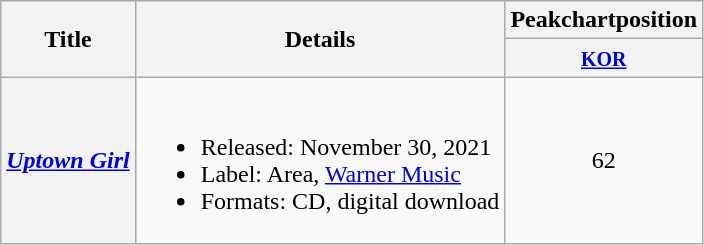<table class="wikitable plainrowheaders">
<tr>
<th rowspan="2">Title</th>
<th rowspan="2">Details</th>
<th>Peakchartposition</th>
</tr>
<tr>
<th><small><a href='#'>KOR</a></small></th>
</tr>
<tr>
<th scope="row"><a href='#'><em>Uptown Girl</em></a></th>
<td><br><ul><li>Released: November 30, 2021</li><li>Label: Area, <a href='#'>Warner Music</a></li><li>Formats: CD, digital download</li></ul></td>
<td align="center">62</td>
</tr>
</table>
